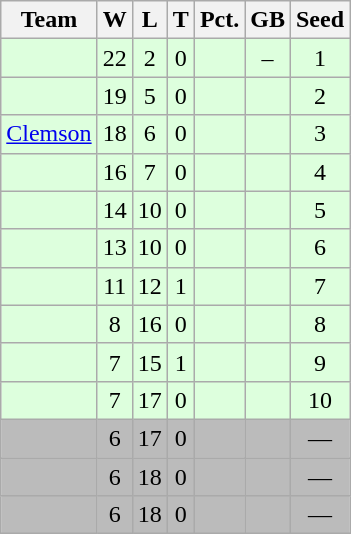<table class=wikitable style="text-align:center;">
<tr>
<th>Team</th>
<th>W</th>
<th>L</th>
<th>T</th>
<th>Pct.</th>
<th>GB</th>
<th>Seed</th>
</tr>
<tr bgcolor=ddffdd>
<td></td>
<td>22</td>
<td>2</td>
<td>0</td>
<td></td>
<td>–</td>
<td>1</td>
</tr>
<tr bgcolor=ddffdd>
<td></td>
<td>19</td>
<td>5</td>
<td>0</td>
<td></td>
<td></td>
<td>2</td>
</tr>
<tr bgcolor=ddffdd>
<td><a href='#'>Clemson</a></td>
<td>18</td>
<td>6</td>
<td>0</td>
<td></td>
<td></td>
<td>3</td>
</tr>
<tr bgcolor=ddffdd>
<td></td>
<td>16</td>
<td>7</td>
<td>0</td>
<td></td>
<td></td>
<td>4</td>
</tr>
<tr bgcolor=ddffdd>
<td></td>
<td>14</td>
<td>10</td>
<td>0</td>
<td></td>
<td></td>
<td>5</td>
</tr>
<tr bgcolor=ddffdd>
<td></td>
<td>13</td>
<td>10</td>
<td>0</td>
<td></td>
<td></td>
<td>6</td>
</tr>
<tr bgcolor=ddffdd>
<td></td>
<td>11</td>
<td>12</td>
<td>1</td>
<td></td>
<td></td>
<td>7</td>
</tr>
<tr bgcolor=ddffdd>
<td></td>
<td>8</td>
<td>16</td>
<td>0</td>
<td></td>
<td></td>
<td>8</td>
</tr>
<tr bgcolor=ddffdd>
<td></td>
<td>7</td>
<td>15</td>
<td>1</td>
<td></td>
<td></td>
<td>9</td>
</tr>
<tr bgcolor=ddffdd>
<td></td>
<td>7</td>
<td>17</td>
<td>0</td>
<td></td>
<td></td>
<td>10</td>
</tr>
<tr bgcolor=bbbbbb>
<td></td>
<td>6</td>
<td>17</td>
<td>0</td>
<td></td>
<td></td>
<td>—</td>
</tr>
<tr bgcolor=bbbbbb>
<td></td>
<td>6</td>
<td>18</td>
<td>0</td>
<td></td>
<td></td>
<td>—</td>
</tr>
<tr bgcolor=bbbbbb>
<td></td>
<td>6</td>
<td>18</td>
<td>0</td>
<td></td>
<td></td>
<td>—</td>
</tr>
</table>
